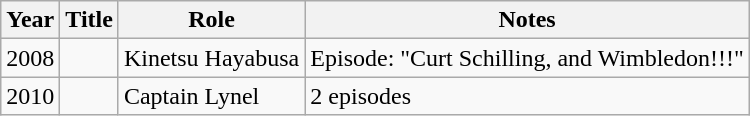<table class="wikitable sortable">
<tr>
<th>Year</th>
<th>Title</th>
<th>Role</th>
<th class="unsortable">Notes</th>
</tr>
<tr>
<td>2008</td>
<td><em></em></td>
<td>Kinetsu Hayabusa</td>
<td>Episode: "Curt Schilling, and Wimbledon!!!"</td>
</tr>
<tr>
<td>2010</td>
<td><em></em></td>
<td>Captain Lynel</td>
<td>2 episodes</td>
</tr>
</table>
